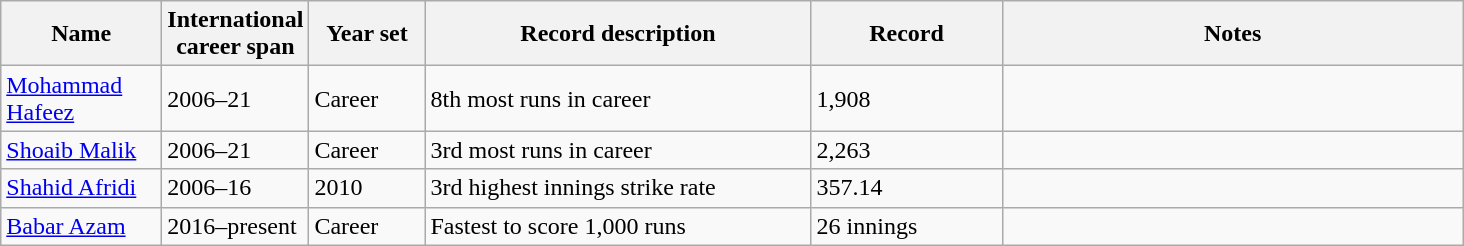<table class="wikitable ">
<tr>
<th scope="col" style="width:100px;">Name</th>
<th scope="col" style="width:90px;">International career span</th>
<th scope="col" style="width:70px;">Year set</th>
<th scope="col" style="width:250px;">Record description</th>
<th scope="col" style="width:120px;">Record</th>
<th scope="col" style="width:300px;">Notes</th>
</tr>
<tr>
<td><a href='#'>Mohammad Hafeez</a></td>
<td>2006–21</td>
<td>Career</td>
<td>8th most runs in career</td>
<td>1,908</td>
<td></td>
</tr>
<tr>
<td><a href='#'>Shoaib Malik</a></td>
<td>2006–21</td>
<td>Career</td>
<td>3rd most runs in career</td>
<td>2,263</td>
<td></td>
</tr>
<tr>
<td><a href='#'>Shahid Afridi</a></td>
<td>2006–16</td>
<td>2010</td>
<td>3rd highest innings strike rate</td>
<td>357.14</td>
<td></td>
</tr>
<tr>
<td><a href='#'>Babar Azam</a></td>
<td>2016–present</td>
<td>Career</td>
<td>Fastest to score 1,000 runs</td>
<td>26 innings</td>
<td></td>
</tr>
</table>
